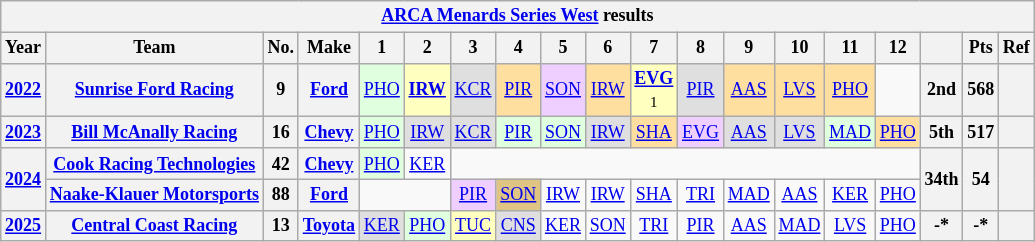<table class="wikitable" style="text-align:center; font-size:75%">
<tr>
<th colspan="22"><a href='#'>ARCA Menards Series West</a> results</th>
</tr>
<tr>
<th>Year</th>
<th>Team</th>
<th>No.</th>
<th>Make</th>
<th>1</th>
<th>2</th>
<th>3</th>
<th>4</th>
<th>5</th>
<th>6</th>
<th>7</th>
<th>8</th>
<th>9</th>
<th>10</th>
<th>11</th>
<th>12</th>
<th></th>
<th>Pts</th>
<th>Ref</th>
</tr>
<tr>
<th><a href='#'>2022</a></th>
<th><a href='#'>Sunrise Ford Racing</a></th>
<th>9</th>
<th><a href='#'>Ford</a></th>
<td style="background:#DFFFDF;"><a href='#'>PHO</a><br></td>
<td style="background:#FFFFBF;"><strong><a href='#'>IRW</a></strong><br></td>
<td style="background:#DFDFDF;"><a href='#'>KCR</a><br></td>
<td style="background:#FFDF9F;"><a href='#'>PIR</a><br></td>
<td style="background:#EFCFFF;"><a href='#'>SON</a><br></td>
<td style="background:#FFDF9F;"><a href='#'>IRW</a><br></td>
<td style="background:#FFFFBF;"><a href='#'><strong>EVG</strong></a><br><small>1</small></td>
<td style="background:#DFDFDF;"><a href='#'>PIR</a><br></td>
<td style="background:#FFDF9F;"><a href='#'>AAS</a><br></td>
<td style="background:#FFDF9F;"><a href='#'>LVS</a><br></td>
<td style="background:#FFDF9F;"><a href='#'>PHO</a><br></td>
<td></td>
<th>2nd</th>
<th>568</th>
<th></th>
</tr>
<tr>
<th><a href='#'>2023</a></th>
<th><a href='#'>Bill McAnally Racing</a></th>
<th>16</th>
<th><a href='#'>Chevy</a></th>
<td style="background:#DFFFDF;"><a href='#'>PHO</a><br></td>
<td style="background:#DFDFDF;"><a href='#'>IRW</a><br></td>
<td style="background:#DFDFDF;"><a href='#'>KCR</a><br></td>
<td style="background:#DFFFDF;"><a href='#'>PIR</a><br></td>
<td style="background:#DFFFDF;"><a href='#'>SON</a><br></td>
<td style="background:#DFDFDF;"><a href='#'>IRW</a><br></td>
<td style="background:#FFDF9F;"><a href='#'>SHA</a><br></td>
<td style="background:#EFCFFF;"><a href='#'>EVG</a><br></td>
<td style="background:#DFDFDF;"><a href='#'>AAS</a><br></td>
<td style="background:#DFDFDF;"><a href='#'>LVS</a><br></td>
<td style="background:#DFFFDF;"><a href='#'>MAD</a><br></td>
<td style="background:#FFDF9F;"><a href='#'>PHO</a><br></td>
<th>5th</th>
<th>517</th>
<th></th>
</tr>
<tr>
<th rowspan=2><a href='#'>2024</a></th>
<th><a href='#'>Cook Racing Technologies</a></th>
<th>42</th>
<th><a href='#'>Chevy</a></th>
<td style="background:#DFFFDF;"><a href='#'>PHO</a><br></td>
<td><a href='#'>KER</a></td>
<td colspan=10></td>
<th rowspan=2>34th</th>
<th rowspan=2>54</th>
<th rowspan=2></th>
</tr>
<tr>
<th><a href='#'>Naake-Klauer Motorsports</a></th>
<th>88</th>
<th><a href='#'>Ford</a></th>
<td colspan=2></td>
<td style="background:#EFCFFF;"><a href='#'>PIR</a><br></td>
<td style="background:#DFC484;"><a href='#'>SON</a><br></td>
<td><a href='#'>IRW</a></td>
<td><a href='#'>IRW</a></td>
<td><a href='#'>SHA</a></td>
<td><a href='#'>TRI</a></td>
<td><a href='#'>MAD</a></td>
<td><a href='#'>AAS</a></td>
<td><a href='#'>KER</a></td>
<td><a href='#'>PHO</a></td>
</tr>
<tr>
<th><a href='#'>2025</a></th>
<th><a href='#'>Central Coast Racing</a></th>
<th>13</th>
<th><a href='#'>Toyota</a></th>
<td style="background:#DFDFDF;"><a href='#'>KER</a><br></td>
<td style="background:#DFFFDF;"><a href='#'>PHO</a><br></td>
<td style="background:#FFFFBF;"><a href='#'>TUC</a><br></td>
<td style="background:#DFDFDF;"><a href='#'>CNS</a><br></td>
<td><a href='#'>KER</a></td>
<td><a href='#'>SON</a></td>
<td><a href='#'>TRI</a></td>
<td><a href='#'>PIR</a></td>
<td><a href='#'>AAS</a></td>
<td><a href='#'>MAD</a></td>
<td><a href='#'>LVS</a></td>
<td><a href='#'>PHO</a></td>
<th>-*</th>
<th>-*</th>
<th></th>
</tr>
</table>
